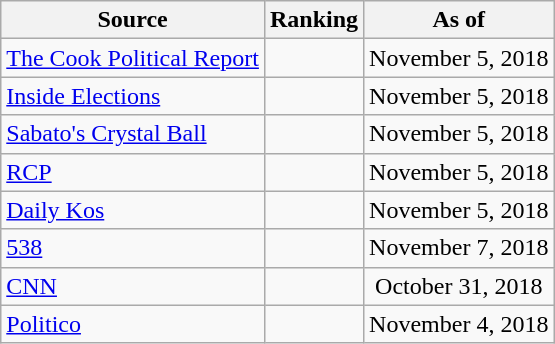<table class="wikitable" style="text-align:center">
<tr>
<th>Source</th>
<th>Ranking</th>
<th>As of</th>
</tr>
<tr>
<td align=left><a href='#'>The Cook Political Report</a></td>
<td></td>
<td>November 5, 2018</td>
</tr>
<tr>
<td align=left><a href='#'>Inside Elections</a></td>
<td></td>
<td>November 5, 2018</td>
</tr>
<tr>
<td align=left><a href='#'>Sabato's Crystal Ball</a></td>
<td></td>
<td>November 5, 2018</td>
</tr>
<tr>
<td align="left"><a href='#'>RCP</a></td>
<td></td>
<td>November 5, 2018</td>
</tr>
<tr>
<td align="left"><a href='#'>Daily Kos</a></td>
<td></td>
<td>November 5, 2018</td>
</tr>
<tr>
<td align="left"><a href='#'>538</a></td>
<td></td>
<td>November 7, 2018</td>
</tr>
<tr>
<td align="left"><a href='#'>CNN</a></td>
<td></td>
<td>October 31, 2018</td>
</tr>
<tr>
<td align="left"><a href='#'>Politico</a></td>
<td></td>
<td>November 4, 2018</td>
</tr>
</table>
